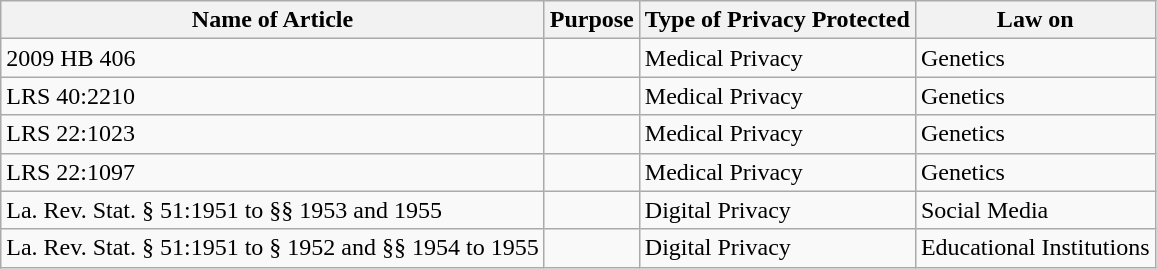<table class="wikitable">
<tr>
<th>Name of Article</th>
<th>Purpose</th>
<th>Type of Privacy Protected</th>
<th>Law on</th>
</tr>
<tr>
<td>2009 HB 406</td>
<td></td>
<td>Medical Privacy</td>
<td>Genetics</td>
</tr>
<tr>
<td>LRS 40:2210</td>
<td></td>
<td>Medical Privacy</td>
<td>Genetics</td>
</tr>
<tr>
<td>LRS 22:1023</td>
<td></td>
<td>Medical Privacy</td>
<td>Genetics</td>
</tr>
<tr>
<td>LRS 22:1097</td>
<td></td>
<td>Medical Privacy</td>
<td>Genetics</td>
</tr>
<tr>
<td>La. Rev. Stat. § 51:1951 to §§ 1953 and 1955</td>
<td></td>
<td>Digital Privacy</td>
<td>Social Media</td>
</tr>
<tr>
<td>La. Rev. Stat. § 51:1951 to § 1952 and §§ 1954 to 1955</td>
<td></td>
<td>Digital Privacy</td>
<td>Educational Institutions</td>
</tr>
</table>
